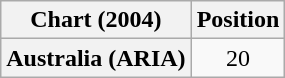<table class="wikitable plainrowheaders" style="text-align:center">
<tr>
<th>Chart (2004)</th>
<th>Position</th>
</tr>
<tr>
<th scope="row">Australia (ARIA)</th>
<td>20</td>
</tr>
</table>
